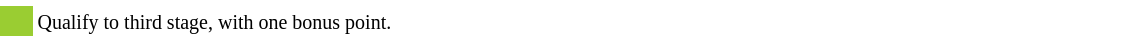<table width=60%>
<tr>
<td style="width: 20px;"></td>
<td bgcolor=#ffffff></td>
</tr>
<tr>
<td bgcolor=#9acd32></td>
<td bgcolor=#ffffff><small> Qualify to third stage, with one bonus point.</small></td>
</tr>
</table>
